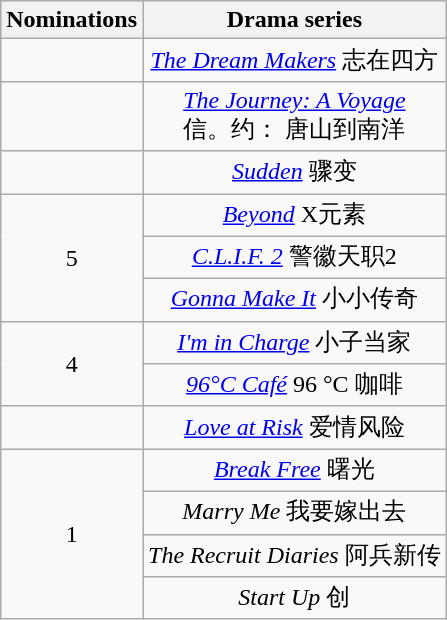<table class="wikitable" style="text-align: center">
<tr>
<th scope="col" width="55">Nominations</th>
<th scope="col" align="center">Drama series</th>
</tr>
<tr>
<td></td>
<td><em><a href='#'>The Dream Makers</a></em> 志在四方 </td>
</tr>
<tr>
<td></td>
<td><em><a href='#'>The Journey: A Voyage</a></em> <br> 信。约： 唐山到南洋</td>
</tr>
<tr>
<td></td>
<td><em><a href='#'>Sudden</a></em> 骤变</td>
</tr>
<tr>
<td rowspan="3" style="text-align:center;">5</td>
<td><em><a href='#'>Beyond</a></em> X元素</td>
</tr>
<tr>
<td><em><a href='#'>C.L.I.F. 2</a></em> 警徽天职2</td>
</tr>
<tr>
<td><em><a href='#'>Gonna Make It</a></em> 小小传奇</td>
</tr>
<tr>
<td rowspan="2" style="text-align:center;">4</td>
<td><em><a href='#'>I'm in Charge</a></em> 小子当家</td>
</tr>
<tr>
<td><em><a href='#'>96°C Café</a></em> 96 °C 咖啡</td>
</tr>
<tr>
<td></td>
<td><em><a href='#'>Love at Risk</a></em> 爱情风险</td>
</tr>
<tr>
<td rowspan="4" style="text-align:center;">1</td>
<td><em><a href='#'>Break Free</a></em> 曙光</td>
</tr>
<tr>
<td><em>Marry Me</em> 我要嫁出去</td>
</tr>
<tr>
<td><em>The Recruit Diaries</em> 阿兵新传</td>
</tr>
<tr>
<td><em>Start Up</em> 创</td>
</tr>
</table>
